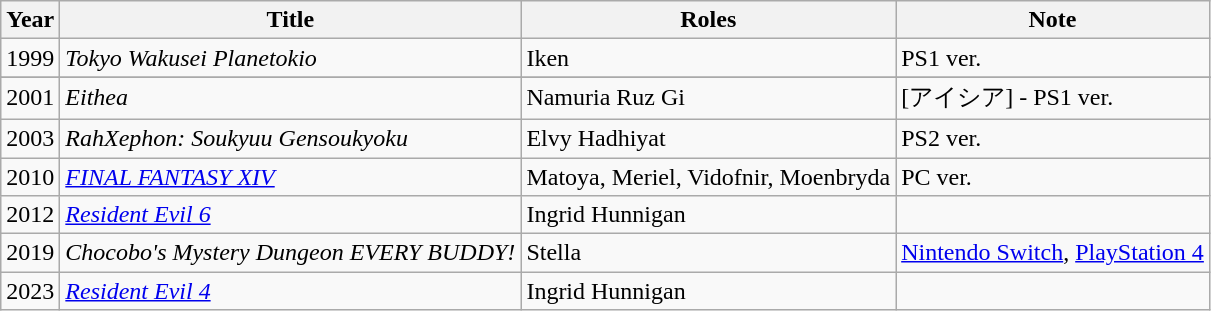<table class="wikitable sortable">
<tr>
<th>Year</th>
<th>Title</th>
<th>Roles</th>
<th>Note</th>
</tr>
<tr>
<td>1999</td>
<td><em>Tokyo Wakusei Planetokio</em></td>
<td>Iken</td>
<td>PS1 ver.</td>
</tr>
<tr>
</tr>
<tr>
<td>2001</td>
<td><em>Eithea</em></td>
<td>Namuria Ruz Gi</td>
<td>[アイシア] - PS1 ver.</td>
</tr>
<tr>
<td>2003</td>
<td><em>RahXephon: Soukyuu Gensoukyoku</em></td>
<td>Elvy Hadhiyat</td>
<td>PS2 ver.</td>
</tr>
<tr>
<td>2010</td>
<td><em><a href='#'>FINAL FANTASY XIV</a></em></td>
<td>Matoya, Meriel, Vidofnir, Moenbryda</td>
<td>PC ver.</td>
</tr>
<tr>
<td>2012</td>
<td><em><a href='#'>Resident Evil 6</a></em></td>
<td>Ingrid Hunnigan</td>
<td></td>
</tr>
<tr>
<td>2019</td>
<td><em>Chocobo's Mystery Dungeon EVERY BUDDY!</em></td>
<td>Stella</td>
<td><a href='#'>Nintendo Switch</a>, <a href='#'>PlayStation 4</a></td>
</tr>
<tr>
<td>2023</td>
<td><em><a href='#'>Resident Evil 4</a></em></td>
<td>Ingrid Hunnigan</td>
<td></td>
</tr>
</table>
